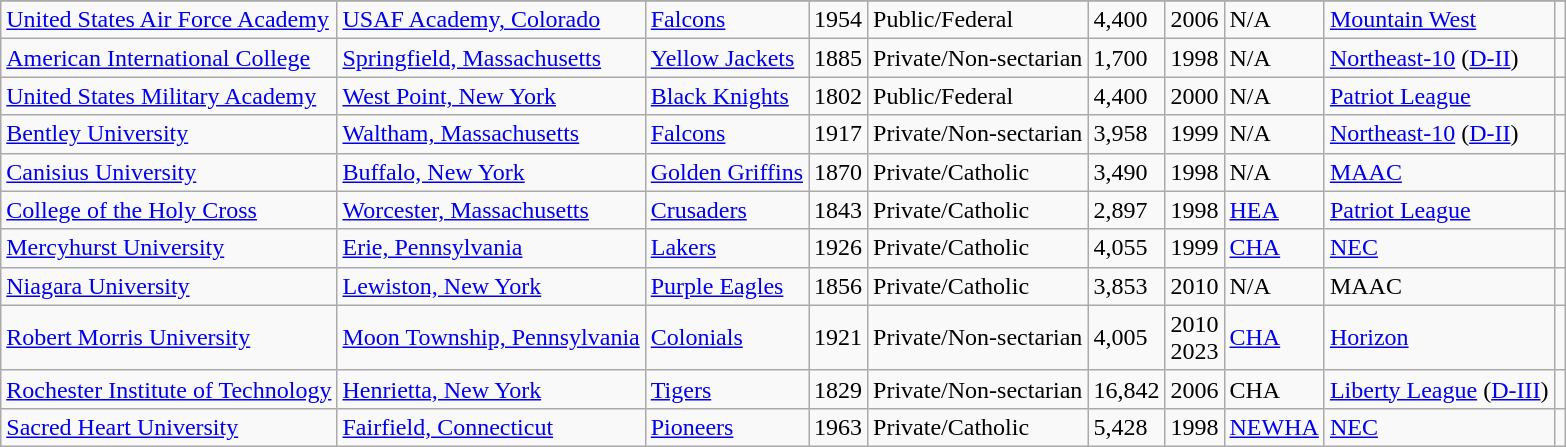<table class="sortable wikitable">
<tr>
</tr>
<tr>
<td><a href='#'>United States Air Force Academy</a></td>
<td><a href='#'>USAF Academy, Colorado</a></td>
<td><a href='#'>Falcons</a></td>
<td>1954</td>
<td>Public/Federal</td>
<td>4,400</td>
<td>2006</td>
<td>N/A</td>
<td><a href='#'>Mountain West</a></td>
<td></td>
</tr>
<tr>
<td><a href='#'>American International College</a></td>
<td><a href='#'>Springfield, Massachusetts</a></td>
<td><a href='#'>Yellow Jackets</a></td>
<td>1885</td>
<td>Private/Non-sectarian</td>
<td>1,700</td>
<td>1998</td>
<td>N/A</td>
<td><a href='#'>Northeast-10</a> (<a href='#'>D-II</a>)</td>
<td></td>
</tr>
<tr>
<td><a href='#'>United States Military Academy</a></td>
<td><a href='#'>West Point, New York</a></td>
<td><a href='#'>Black Knights</a></td>
<td>1802</td>
<td>Public/Federal</td>
<td>4,400</td>
<td>2000</td>
<td>N/A</td>
<td><a href='#'>Patriot League</a></td>
<td></td>
</tr>
<tr>
<td><a href='#'>Bentley University</a></td>
<td><a href='#'>Waltham, Massachusetts</a></td>
<td><a href='#'>Falcons</a></td>
<td>1917</td>
<td>Private/Non-sectarian</td>
<td>3,958</td>
<td>1999</td>
<td>N/A</td>
<td><a href='#'>Northeast-10</a> (<a href='#'>D-II</a>)</td>
<td></td>
</tr>
<tr>
<td><a href='#'>Canisius University</a></td>
<td><a href='#'>Buffalo, New York</a></td>
<td><a href='#'>Golden Griffins</a></td>
<td>1870</td>
<td>Private/Catholic</td>
<td>3,490</td>
<td>1998</td>
<td>N/A</td>
<td><a href='#'>MAAC</a></td>
<td></td>
</tr>
<tr>
<td><a href='#'>College of the Holy Cross</a></td>
<td><a href='#'>Worcester, Massachusetts</a></td>
<td><a href='#'>Crusaders</a></td>
<td>1843</td>
<td>Private/Catholic</td>
<td>2,897</td>
<td>1998</td>
<td><a href='#'>HEA</a></td>
<td><a href='#'>Patriot League</a></td>
<td></td>
</tr>
<tr>
<td><a href='#'>Mercyhurst University</a></td>
<td><a href='#'>Erie, Pennsylvania</a></td>
<td><a href='#'>Lakers</a></td>
<td>1926</td>
<td>Private/Catholic</td>
<td>4,055</td>
<td>1999</td>
<td><a href='#'>CHA</a></td>
<td><a href='#'>NEC</a></td>
<td></td>
</tr>
<tr>
<td><a href='#'>Niagara University</a></td>
<td><a href='#'>Lewiston, New York</a></td>
<td><a href='#'>Purple Eagles</a></td>
<td>1856</td>
<td>Private/Catholic</td>
<td>3,853</td>
<td>2010</td>
<td>N/A </td>
<td>MAAC</td>
<td></td>
</tr>
<tr>
<td><a href='#'>Robert Morris University</a></td>
<td><a href='#'>Moon Township, Pennsylvania</a></td>
<td><a href='#'>Colonials</a></td>
<td>1921</td>
<td>Private/Non-sectarian</td>
<td>4,005</td>
<td>2010<br>2023</td>
<td><a href='#'>CHA</a></td>
<td><a href='#'>Horizon</a></td>
<td></td>
</tr>
<tr>
<td><a href='#'>Rochester Institute of Technology</a></td>
<td><a href='#'>Henrietta, New York</a></td>
<td><a href='#'>Tigers</a></td>
<td>1829</td>
<td>Private/Non-sectarian</td>
<td>16,842</td>
<td>2006</td>
<td>CHA</td>
<td><a href='#'>Liberty League</a> (<a href='#'>D-III</a>)</td>
<td></td>
</tr>
<tr>
<td><a href='#'>Sacred Heart University</a></td>
<td><a href='#'>Fairfield, Connecticut</a></td>
<td><a href='#'>Pioneers</a></td>
<td>1963</td>
<td>Private/Catholic</td>
<td>5,428</td>
<td>1998</td>
<td><a href='#'>NEWHA</a></td>
<td><a href='#'>NEC</a></td>
<td></td>
</tr>
</table>
